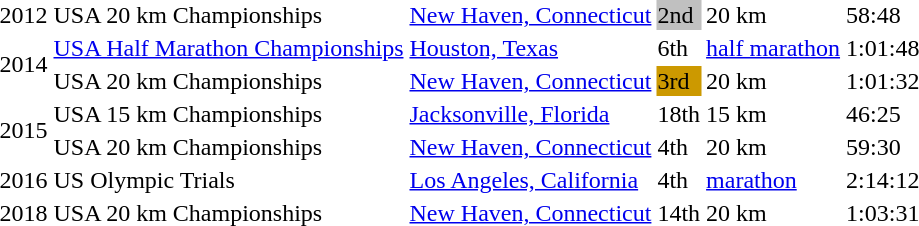<table>
<tr>
<td>2012</td>
<td>USA 20 km Championships</td>
<td><a href='#'>New Haven, Connecticut</a></td>
<td bgcolor=silver>2nd</td>
<td>20 km</td>
<td>58:48</td>
</tr>
<tr>
<td rowspan=2>2014</td>
<td><a href='#'>USA Half Marathon Championships</a></td>
<td><a href='#'>Houston, Texas</a></td>
<td>6th</td>
<td><a href='#'>half marathon</a></td>
<td>1:01:48</td>
</tr>
<tr>
<td>USA 20 km Championships</td>
<td><a href='#'>New Haven, Connecticut</a></td>
<td bgcolor=cc9900>3rd</td>
<td>20 km</td>
<td>1:01:32</td>
</tr>
<tr>
<td rowspan=2>2015</td>
<td>USA 15 km Championships</td>
<td><a href='#'>Jacksonville, Florida</a></td>
<td>18th</td>
<td>15 km</td>
<td>46:25</td>
</tr>
<tr>
<td>USA 20 km Championships</td>
<td><a href='#'>New Haven, Connecticut</a></td>
<td>4th</td>
<td>20 km</td>
<td>59:30</td>
</tr>
<tr>
<td>2016</td>
<td>US Olympic Trials</td>
<td><a href='#'>Los Angeles, California</a></td>
<td>4th</td>
<td><a href='#'>marathon</a></td>
<td>2:14:12</td>
</tr>
<tr>
<td>2018</td>
<td>USA 20 km Championships</td>
<td><a href='#'>New Haven, Connecticut</a></td>
<td>14th</td>
<td>20 km</td>
<td>1:03:31</td>
</tr>
</table>
